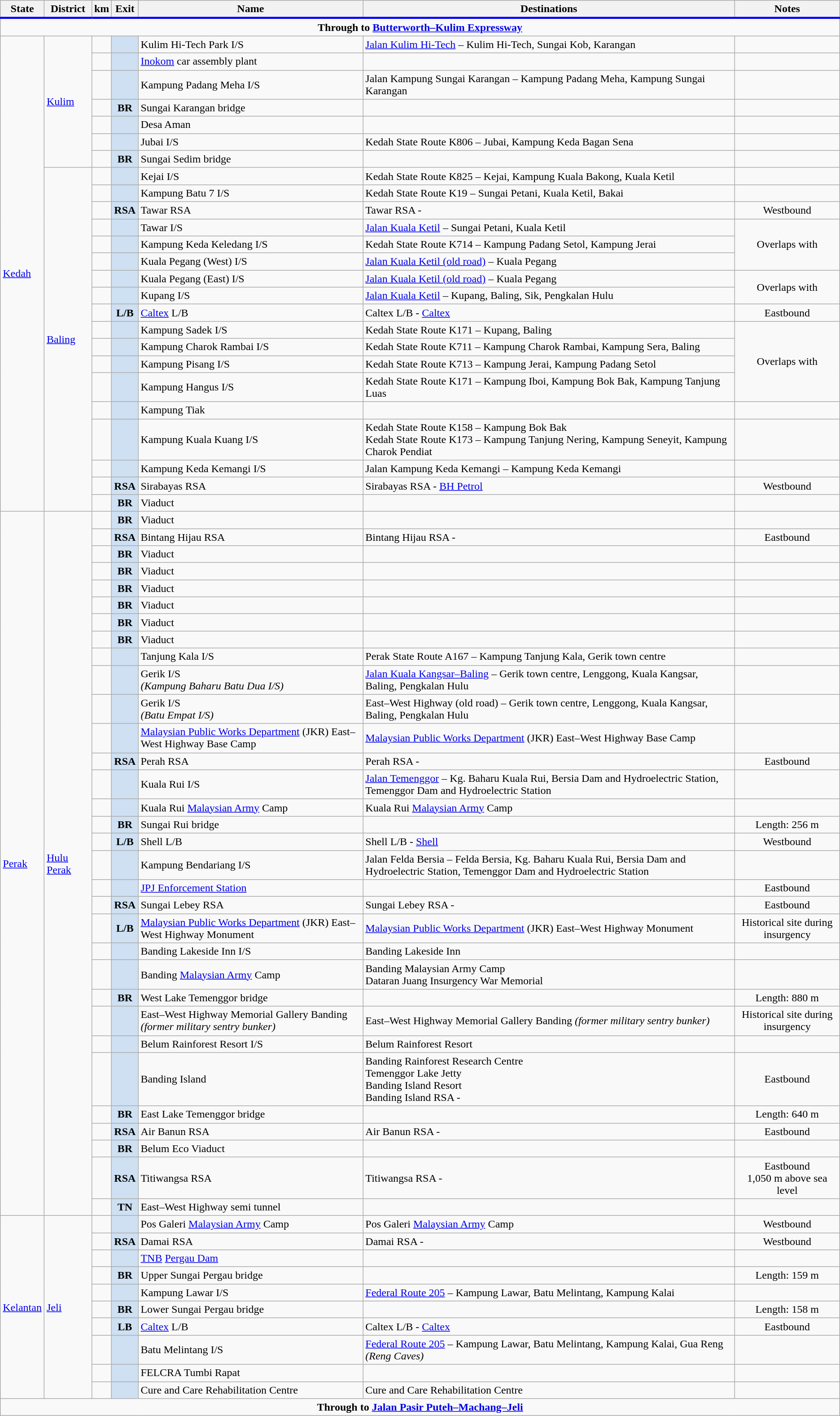<table class="wikitable">
<tr>
<th style="border-bottom:3px solid blue;">State</th>
<th style="border-bottom:3px solid blue;">District</th>
<th style="border-bottom:3px solid blue;">km</th>
<th style="border-bottom:3px solid blue;">Exit</th>
<th style="border-bottom:3px solid blue;">Name</th>
<th style="border-bottom:3px solid blue;">Destinations</th>
<th style="border-bottom:3px solid blue;">Notes</th>
</tr>
<tr>
<td colspan="7" style="text-align: center;"><strong>Through to    <a href='#'>Butterworth–Kulim Expressway</a></strong></td>
</tr>
<tr>
<td rowspan="25" style="width:1em;"><a href='#'>Kedah</a></td>
<td rowspan="7"><a href='#'>Kulim</a></td>
<td style="text-align: center;"></td>
<th style="background-color: #CEE0F2;"></th>
<td>Kulim Hi-Tech Park I/S</td>
<td> <a href='#'>Jalan Kulim Hi-Tech</a> – Kulim Hi-Tech, Sungai Kob, Karangan</td>
<td style="text-align: center;"></td>
</tr>
<tr>
<td style="text-align: center;"></td>
<th style="background-color: #CEE0F2;"></th>
<td><a href='#'>Inokom</a> car assembly plant</td>
<td></td>
<td style="text-align: center;"></td>
</tr>
<tr>
<td style="text-align: center;"></td>
<th style="background-color: #CEE0F2;"></th>
<td>Kampung Padang Meha I/S</td>
<td> Jalan Kampung Sungai Karangan – Kampung Padang Meha, Kampung Sungai Karangan</td>
<td style="text-align: center;"></td>
</tr>
<tr>
<td style="text-align: center;"></td>
<th style="background-color: #CEE0F2;">BR</th>
<td>Sungai Karangan bridge</td>
<td></td>
<td style="text-align: center;"></td>
</tr>
<tr>
<td style="text-align: center;"></td>
<th style="background-color: #CEE0F2;"></th>
<td>Desa Aman</td>
<td></td>
<td style="text-align: center;"></td>
</tr>
<tr>
<td style="text-align: center;"></td>
<th style="background-color: #CEE0F2;"></th>
<td>Jubai I/S</td>
<td> Kedah State Route K806 – Jubai, Kampung Keda Bagan Sena</td>
<td style="text-align: center;"></td>
</tr>
<tr>
<td style="text-align: center;"></td>
<th style="background-color: #CEE0F2;">BR</th>
<td>Sungai Sedim bridge</td>
<td></td>
<td style="text-align: center;"></td>
</tr>
<tr>
<td rowspan="18"><a href='#'>Baling</a></td>
<td style="text-align: center;"></td>
<th style="background-color: #CEE0F2;"></th>
<td>Kejai I/S</td>
<td> Kedah State Route K825 – Kejai, Kampung Kuala Bakong, Kuala Ketil</td>
<td style="text-align: center;"></td>
</tr>
<tr>
<td style="text-align: center;"></td>
<th style="background-color: #CEE0F2;"></th>
<td>Kampung Batu 7 I/S</td>
<td> Kedah State Route K19 – Sungai Petani, Kuala Ketil, Bakai</td>
<td style="text-align: center;"></td>
</tr>
<tr>
<td style="text-align: center;"></td>
<th style="background-color: #CEE0F2;">RSA</th>
<td>Tawar RSA</td>
<td> Tawar RSA -      </td>
<td style="text-align: center;">Westbound</td>
</tr>
<tr>
<td style="text-align: center;"></td>
<th style="background-color: #CEE0F2;"></th>
<td>Tawar I/S</td>
<td> <a href='#'>Jalan Kuala Ketil</a> – Sungai Petani, Kuala Ketil</td>
<td style="text-align: center;" rowspan="3">Overlaps with<br></td>
</tr>
<tr>
<td style="text-align: center;"></td>
<th style="background-color: #CEE0F2;"></th>
<td>Kampung Keda Keledang I/S</td>
<td> Kedah State Route K714 – Kampung Padang Setol, Kampung Jerai</td>
</tr>
<tr>
<td style="text-align: center;"></td>
<th style="background-color: #CEE0F2;"></th>
<td>Kuala Pegang (West) I/S</td>
<td> <a href='#'>Jalan Kuala Ketil (old road)</a> – Kuala Pegang</td>
</tr>
<tr>
<td style="text-align: center;"></td>
<th style="background-color: #CEE0F2;"></th>
<td>Kuala Pegang (East) I/S</td>
<td> <a href='#'>Jalan Kuala Ketil (old road)</a> – Kuala Pegang</td>
<td style="text-align: center;" rowspan="2">Overlaps with<br></td>
</tr>
<tr>
<td style="text-align: center;"></td>
<th style="background-color: #CEE0F2;"></th>
<td>Kupang I/S</td>
<td> <a href='#'>Jalan Kuala Ketil</a> – Kupang, Baling, Sik, Pengkalan Hulu</td>
</tr>
<tr>
<td style="text-align: center;"></td>
<th style="background-color: #CEE0F2;">L/B</th>
<td><a href='#'>Caltex</a> L/B</td>
<td> Caltex L/B -        <a href='#'>Caltex</a></td>
<td style="text-align: center;">Eastbound</td>
</tr>
<tr>
<td style="text-align: center;"></td>
<th style="background-color: #CEE0F2;"></th>
<td>Kampung Sadek I/S</td>
<td> Kedah State Route K171 – Kupang, Baling</td>
<td style="text-align: center;" rowspan="4">Overlaps with<br></td>
</tr>
<tr>
<td style="text-align: center;"></td>
<th style="background-color: #CEE0F2;"></th>
<td>Kampung Charok Rambai I/S</td>
<td> Kedah State Route K711 – Kampung Charok Rambai, Kampung Sera, Baling</td>
</tr>
<tr>
<td style="text-align: center;"></td>
<th style="background-color: #CEE0F2;"></th>
<td>Kampung Pisang I/S</td>
<td> Kedah State Route K713 – Kampung Jerai, Kampung Padang Setol</td>
</tr>
<tr>
<td style="text-align: center;"></td>
<th style="background-color: #CEE0F2;"></th>
<td>Kampung Hangus I/S</td>
<td> Kedah State Route K171 – Kampung Iboi, Kampung Bok Bak, Kampung Tanjung Luas</td>
</tr>
<tr>
<td style="text-align: center;"></td>
<th style="background-color: #CEE0F2;"></th>
<td>Kampung Tiak</td>
<td></td>
<td style="text-align: center;"></td>
</tr>
<tr>
<td style="text-align: center;"></td>
<th style="background-color: #CEE0F2;"></th>
<td>Kampung Kuala Kuang I/S</td>
<td> Kedah State Route K158 – Kampung Bok Bak<br> Kedah State Route K173 – Kampung Tanjung Nering, Kampung Seneyit, Kampung Charok Pendiat</td>
<td style="text-align: center;"></td>
</tr>
<tr>
<td style="text-align: center;"></td>
<th style="background-color: #CEE0F2;"></th>
<td>Kampung Keda Kemangi I/S</td>
<td>Jalan Kampung Keda Kemangi – Kampung Keda Kemangi</td>
<td style="text-align: center;"></td>
</tr>
<tr>
<td style="text-align: center;"></td>
<th style="background-color: #CEE0F2;">RSA</th>
<td>Sirabayas RSA</td>
<td> Sirabayas RSA -        <a href='#'>BH Petrol</a></td>
<td style="text-align: center;">Westbound</td>
</tr>
<tr>
<td style="text-align: center;"></td>
<th style="background-color: #CEE0F2;">BR</th>
<td>Viaduct</td>
<td></td>
<td style="text-align: center;"></td>
</tr>
<tr>
<td rowspan="32" style="width:1em;"><a href='#'>Perak</a></td>
<td rowspan="32"><a href='#'>Hulu Perak</a></td>
<td style="text-align: center;"></td>
<th style="background-color: #CEE0F2;">BR</th>
<td>Viaduct</td>
<td></td>
<td style="text-align: center;"></td>
</tr>
<tr>
<td style="text-align: center;"></td>
<th style="background-color: #CEE0F2;">RSA</th>
<td>Bintang Hijau RSA</td>
<td> Bintang Hijau RSA -      </td>
<td style="text-align: center;">Eastbound</td>
</tr>
<tr>
<td style="text-align: center;"></td>
<th style="background-color: #CEE0F2;">BR</th>
<td>Viaduct</td>
<td></td>
<td style="text-align: center;"></td>
</tr>
<tr>
<td style="text-align: center;"></td>
<th style="background-color: #CEE0F2;">BR</th>
<td>Viaduct</td>
<td></td>
<td style="text-align: center;"></td>
</tr>
<tr>
<td style="text-align: center;"></td>
<th style="background-color: #CEE0F2;">BR</th>
<td>Viaduct</td>
<td></td>
<td style="text-align: center;"></td>
</tr>
<tr>
<td style="text-align: center;"></td>
<th style="background-color: #CEE0F2;">BR</th>
<td>Viaduct</td>
<td></td>
<td style="text-align: center;"></td>
</tr>
<tr>
<td style="text-align: center;"></td>
<th style="background-color: #CEE0F2;">BR</th>
<td>Viaduct</td>
<td></td>
<td style="text-align: center;"></td>
</tr>
<tr>
<td style="text-align: center;"></td>
<th style="background-color: #CEE0F2;">BR</th>
<td>Viaduct</td>
<td></td>
<td style="text-align: center;"></td>
</tr>
<tr>
<td style="text-align: center;"></td>
<th style="background-color: #CEE0F2;"></th>
<td>Tanjung Kala I/S</td>
<td> Perak State Route A167 – Kampung Tanjung Kala, Gerik town centre</td>
<td style="text-align: center;"></td>
</tr>
<tr>
<td style="text-align: center;"></td>
<th style="background-color: #CEE0F2;"></th>
<td>Gerik I/S<br><em>(Kampung Baharu Batu Dua I/S)</em></td>
<td> <a href='#'>Jalan Kuala Kangsar–Baling</a> – Gerik town centre, Lenggong, Kuala Kangsar, Baling, Pengkalan Hulu</td>
<td style="text-align: center;"></td>
</tr>
<tr>
<td style="text-align: center;"></td>
<th style="background-color: #CEE0F2;"></th>
<td>Gerik I/S<br><em>(Batu Empat I/S)</em></td>
<td> East–West Highway (old road) – Gerik town centre, Lenggong, Kuala Kangsar, Baling, Pengkalan Hulu</td>
<td style="text-align: center;"></td>
</tr>
<tr>
<td style="text-align: center;"></td>
<th style="background-color: #CEE0F2;"></th>
<td><a href='#'>Malaysian Public Works Department</a> (JKR) East–West Highway Base Camp</td>
<td><a href='#'>Malaysian Public Works Department</a> (JKR) East–West Highway Base Camp</td>
<td style="text-align: center;"></td>
</tr>
<tr>
<td style="text-align: center;"></td>
<th style="background-color: #CEE0F2;">RSA</th>
<td>Perah RSA</td>
<td> Perah RSA -       </td>
<td style="text-align: center;">Eastbound</td>
</tr>
<tr>
<td style="text-align: center;"></td>
<th style="background-color: #CEE0F2;"></th>
<td>Kuala Rui I/S</td>
<td> <a href='#'>Jalan Temenggor</a> – Kg. Baharu Kuala Rui, Bersia Dam and Hydroelectric Station, Temenggor Dam and Hydroelectric Station</td>
<td style="text-align: center;"></td>
</tr>
<tr>
<td style="text-align: center;"></td>
<th style="background-color: #CEE0F2;"></th>
<td>Kuala Rui <a href='#'>Malaysian Army</a> Camp</td>
<td>Kuala Rui <a href='#'>Malaysian Army</a> Camp</td>
<td style="text-align: center;"></td>
</tr>
<tr>
<td style="text-align: center;"></td>
<th style="background-color: #CEE0F2;">BR</th>
<td>Sungai Rui bridge</td>
<td></td>
<td style="text-align: center;">Length: 256 m</td>
</tr>
<tr>
<td style="text-align: center;"></td>
<th style="background-color: #CEE0F2;">L/B</th>
<td>Shell L/B</td>
<td> Shell L/B -        <a href='#'>Shell</a></td>
<td style="text-align: center;">Westbound</td>
</tr>
<tr>
<td style="text-align: center;"></td>
<th style="background-color: #CEE0F2;"></th>
<td>Kampung Bendariang I/S</td>
<td>Jalan Felda Bersia – Felda Bersia, Kg. Baharu Kuala Rui, Bersia Dam and Hydroelectric Station, Temenggor Dam and Hydroelectric Station</td>
<td style="text-align: center;"></td>
</tr>
<tr>
<td style="text-align: center;"></td>
<th style="background-color: #CEE0F2;"></th>
<td><a href='#'>JPJ Enforcement Station</a></td>
<td></td>
<td style="text-align: center;">Eastbound</td>
</tr>
<tr>
<td style="text-align: center;"></td>
<th style="background-color: #CEE0F2;">RSA</th>
<td>Sungai Lebey RSA</td>
<td> Sungai Lebey RSA -       </td>
<td style="text-align: center;">Eastbound</td>
</tr>
<tr>
<td style="text-align: center;"></td>
<th style="background-color: #CEE0F2;">L/B</th>
<td><a href='#'>Malaysian Public Works Department</a> (JKR) East–West Highway Monument</td>
<td><a href='#'>Malaysian Public Works Department</a> (JKR) East–West Highway Monument<br>  </td>
<td style="text-align: center;">Historical site during insurgency</td>
</tr>
<tr>
<td style="text-align: center;"></td>
<th style="background-color: #CEE0F2;"></th>
<td>Banding Lakeside Inn I/S</td>
<td>Banding Lakeside Inn</td>
<td style="text-align: center;"></td>
</tr>
<tr>
<td style="text-align: center;"></td>
<th style="background-color: #CEE0F2;"></th>
<td>Banding <a href='#'>Malaysian Army</a> Camp</td>
<td>Banding Malaysian Army Camp<br>Dataran Juang Insurgency War Memorial<br> </td>
<td style="text-align: center;"></td>
</tr>
<tr>
<td style="text-align: center;"></td>
<th style="background-color: #CEE0F2;">BR</th>
<td>West Lake Temenggor bridge</td>
<td></td>
<td style="text-align: center;">Length: 880 m</td>
</tr>
<tr>
<td style="text-align: center;"></td>
<th style="background-color: #CEE0F2;"></th>
<td>East–West Highway Memorial Gallery Banding <em>(former military sentry bunker)</em></td>
<td>East–West Highway Memorial Gallery Banding <em>(former military sentry bunker)</em><br> </td>
<td style="text-align: center;">Historical site during insurgency</td>
</tr>
<tr>
<td style="text-align: center;"></td>
<th style="background-color: #CEE0F2;"></th>
<td>Belum Rainforest Resort I/S</td>
<td>Belum Rainforest Resort<br> </td>
<td style="text-align: center;"></td>
</tr>
<tr>
<td style="text-align: center;"></td>
<th style="background-color: #CEE0F2;"></th>
<td>Banding Island</td>
<td>Banding Rainforest Research Centre<br>Temenggor Lake Jetty<br>Banding Island Resort<br> Banding Island RSA -         </td>
<td style="text-align: center;">Eastbound</td>
</tr>
<tr>
<td style="text-align: center;"></td>
<th style="background-color: #CEE0F2;">BR</th>
<td>East Lake Temenggor bridge</td>
<td></td>
<td style="text-align: center;">Length: 640 m</td>
</tr>
<tr>
<td style="text-align: center;"></td>
<th style="background-color: #CEE0F2;">RSA</th>
<td>Air Banun RSA</td>
<td> Air Banun RSA -       </td>
<td style="text-align: center;">Eastbound</td>
</tr>
<tr>
<td style="text-align: center;"></td>
<th style="background-color: #CEE0F2;">BR</th>
<td>Belum Eco Viaduct</td>
<td></td>
<td style="text-align: center;"></td>
</tr>
<tr>
<td style="text-align: center;"></td>
<th style="background-color: #CEE0F2;">RSA</th>
<td>Titiwangsa RSA</td>
<td> Titiwangsa RSA -        </td>
<td style="text-align: center;">Eastbound<br>1,050 m above sea level</td>
</tr>
<tr>
<td style="text-align: center;"></td>
<th style="background-color: #CEE0F2;">TN</th>
<td>East–West Highway semi tunnel</td>
<td></td>
<td style="text-align: center;"></td>
</tr>
<tr>
<td rowspan="10" style="width:1em;"><a href='#'>Kelantan</a></td>
<td rowspan="10"><a href='#'>Jeli</a></td>
<td style="text-align: center;"></td>
<th style="background-color: #CEE0F2;"></th>
<td>Pos Galeri <a href='#'>Malaysian Army</a> Camp</td>
<td>Pos Galeri <a href='#'>Malaysian Army</a> Camp</td>
<td style="text-align: center;">Westbound</td>
</tr>
<tr>
<td style="text-align: center;"></td>
<th style="background-color: #CEE0F2;">RSA</th>
<td>Damai RSA</td>
<td> Damai RSA -       </td>
<td style="text-align: center;">Westbound</td>
</tr>
<tr>
<td style="text-align: center;"></td>
<th style="background-color: #CEE0F2;"></th>
<td><a href='#'>TNB</a> <a href='#'>Pergau Dam</a></td>
<td></td>
<td style="text-align: center;"></td>
</tr>
<tr>
<td style="text-align: center;"></td>
<th style="background-color: #CEE0F2;">BR</th>
<td>Upper Sungai Pergau bridge</td>
<td></td>
<td style="text-align: center;">Length: 159 m</td>
</tr>
<tr>
<td style="text-align: center;"></td>
<th style="background-color: #CEE0F2;"></th>
<td>Kampung Lawar I/S</td>
<td> <a href='#'>Federal Route 205</a> – Kampung Lawar, Batu Melintang, Kampung Kalai</td>
<td style="text-align: center;"></td>
</tr>
<tr>
<td style="text-align: center;"></td>
<th style="background-color: #CEE0F2;">BR</th>
<td>Lower Sungai Pergau bridge</td>
<td></td>
<td style="text-align: center;">Length: 158 m</td>
</tr>
<tr>
<td style="text-align: center;"></td>
<th style="background-color: #CEE0F2;">LB</th>
<td><a href='#'>Caltex</a> L/B</td>
<td> Caltex L/B -        <a href='#'>Caltex</a></td>
<td style="text-align: center;">Eastbound</td>
</tr>
<tr>
<td style="text-align: center;"></td>
<th style="background-color: #CEE0F2;"></th>
<td>Batu Melintang I/S</td>
<td> <a href='#'>Federal Route 205</a> – Kampung Lawar, Batu Melintang, Kampung Kalai, Gua Reng <em>(Reng Caves)</em></td>
<td style="text-align: center;"></td>
</tr>
<tr>
<td style="text-align: center;"></td>
<th style="background-color: #CEE0F2;"></th>
<td>FELCRA Tumbi Rapat</td>
<td></td>
<td style="text-align: center;"></td>
</tr>
<tr>
<td style="text-align: center;"></td>
<th style="background-color: #CEE0F2;"></th>
<td>Cure and Care Rehabilitation Centre</td>
<td>Cure and Care Rehabilitation Centre</td>
<td style="text-align: center;"></td>
</tr>
<tr>
<td colspan="7" style="text-align: center;"><strong>Through to   <a href='#'>Jalan Pasir Puteh–Machang–Jeli</a></strong></td>
</tr>
</table>
